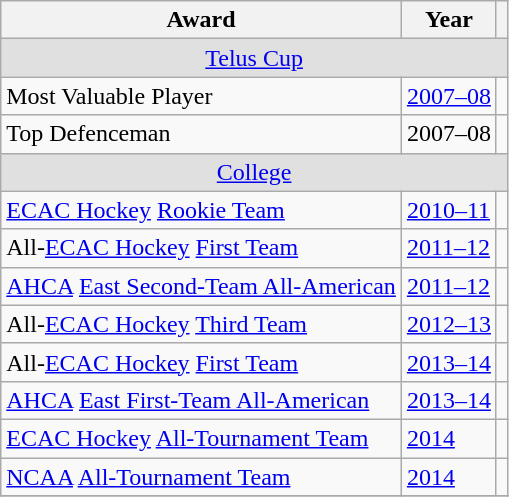<table class="wikitable">
<tr>
<th>Award</th>
<th>Year</th>
<th></th>
</tr>
<tr ALIGN="center" bgcolor="#e0e0e0">
<td colspan="3"><a href='#'>Telus Cup</a></td>
</tr>
<tr>
<td>Most Valuable Player</td>
<td><a href='#'>2007–08</a></td>
<td></td>
</tr>
<tr>
<td>Top Defenceman</td>
<td>2007–08</td>
<td></td>
</tr>
<tr ALIGN="center" bgcolor="#e0e0e0">
<td colspan="3"><a href='#'>College</a></td>
</tr>
<tr>
<td><a href='#'>ECAC Hockey</a> <a href='#'>Rookie Team</a></td>
<td><a href='#'>2010–11</a></td>
<td></td>
</tr>
<tr>
<td>All-<a href='#'>ECAC Hockey</a> <a href='#'>First Team</a></td>
<td><a href='#'>2011–12</a></td>
<td></td>
</tr>
<tr>
<td><a href='#'>AHCA</a> <a href='#'>East Second-Team All-American</a></td>
<td><a href='#'>2011–12</a></td>
<td></td>
</tr>
<tr>
<td>All-<a href='#'>ECAC Hockey</a> <a href='#'>Third Team</a></td>
<td><a href='#'>2012–13</a></td>
<td></td>
</tr>
<tr>
<td>All-<a href='#'>ECAC Hockey</a> <a href='#'>First Team</a></td>
<td><a href='#'>2013–14</a></td>
<td></td>
</tr>
<tr>
<td><a href='#'>AHCA</a> <a href='#'>East First-Team All-American</a></td>
<td><a href='#'>2013–14</a></td>
<td></td>
</tr>
<tr>
<td><a href='#'>ECAC Hockey</a> <a href='#'>All-Tournament Team</a></td>
<td><a href='#'>2014</a></td>
<td></td>
</tr>
<tr>
<td><a href='#'>NCAA</a> <a href='#'>All-Tournament Team</a></td>
<td><a href='#'>2014</a></td>
<td></td>
</tr>
<tr>
</tr>
</table>
